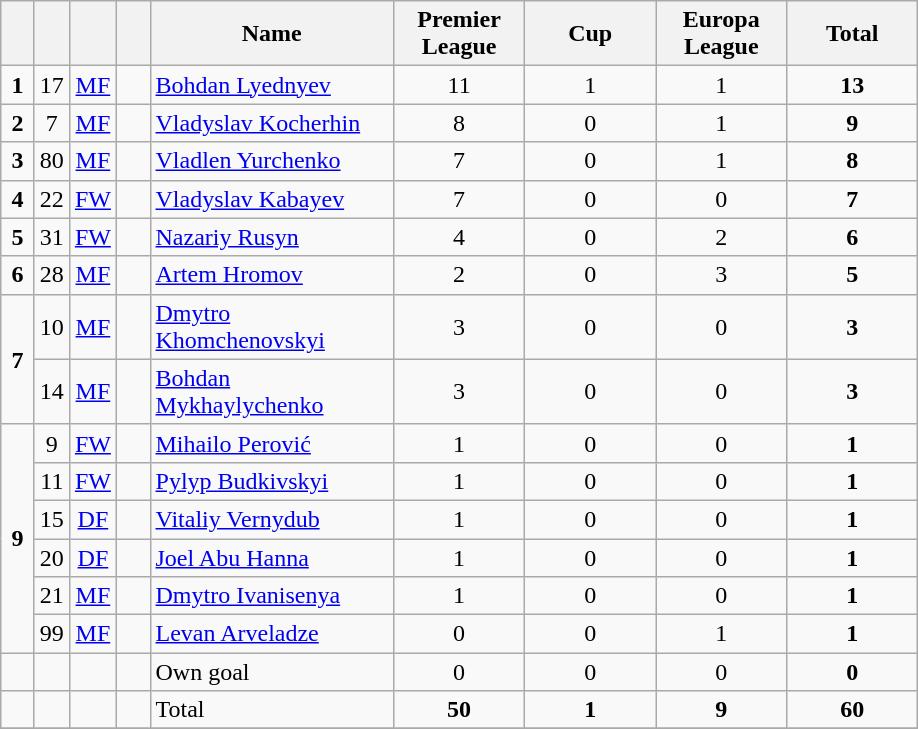<table class="wikitable" style="text-align:center">
<tr>
<th width=15></th>
<th width=15></th>
<th width=15></th>
<th width=15></th>
<th width=155>Name</th>
<th width=80><strong>Premier League</strong></th>
<th width=80><strong>Cup</strong></th>
<th width=80><strong>Europa League</strong></th>
<th width=80>Total</th>
</tr>
<tr>
<td><strong>1</strong></td>
<td>17</td>
<td><a href='#'>MF</a></td>
<td></td>
<td align=left><a href='#'>Bohdan Lyednyev</a></td>
<td>11</td>
<td>1</td>
<td>1</td>
<td><strong>13</strong></td>
</tr>
<tr>
<td><strong>2</strong></td>
<td>7</td>
<td><a href='#'>MF</a></td>
<td></td>
<td align=left><a href='#'>Vladyslav Kocherhin</a></td>
<td>8</td>
<td>0</td>
<td>1</td>
<td><strong>9</strong></td>
</tr>
<tr>
<td><strong>3</strong></td>
<td>80</td>
<td><a href='#'>MF</a></td>
<td></td>
<td align=left><a href='#'>Vladlen Yurchenko</a></td>
<td>7</td>
<td>0</td>
<td>1</td>
<td><strong>8</strong></td>
</tr>
<tr>
<td><strong>4</strong></td>
<td>22</td>
<td><a href='#'>FW</a></td>
<td></td>
<td align=left><a href='#'>Vladyslav Kabayev</a></td>
<td>7</td>
<td>0</td>
<td>0</td>
<td><strong>7</strong></td>
</tr>
<tr>
<td><strong>5</strong></td>
<td>31</td>
<td><a href='#'>FW</a></td>
<td></td>
<td align=left><a href='#'>Nazariy Rusyn</a></td>
<td>4</td>
<td>0</td>
<td>2</td>
<td><strong>6</strong></td>
</tr>
<tr>
<td><strong>6</strong></td>
<td>28</td>
<td><a href='#'>MF</a></td>
<td></td>
<td align=left><a href='#'>Artem Hromov</a></td>
<td>2</td>
<td>0</td>
<td>3</td>
<td><strong>5</strong></td>
</tr>
<tr>
<td rowspan=2><strong>7</strong></td>
<td>10</td>
<td><a href='#'>MF</a></td>
<td></td>
<td align=left><a href='#'>Dmytro Khomchenovskyi</a></td>
<td>3</td>
<td>0</td>
<td>0</td>
<td><strong>3</strong></td>
</tr>
<tr>
<td>14</td>
<td><a href='#'>MF</a></td>
<td></td>
<td align=left><a href='#'>Bohdan Mykhaylychenko</a></td>
<td>3</td>
<td>0</td>
<td>0</td>
<td><strong>3</strong></td>
</tr>
<tr>
<td rowspan=6><strong>9</strong></td>
<td>9</td>
<td><a href='#'>FW</a></td>
<td></td>
<td align=left><a href='#'>Mihailo Perović</a></td>
<td>1</td>
<td>0</td>
<td>0</td>
<td><strong>1</strong></td>
</tr>
<tr>
<td>11</td>
<td><a href='#'>FW</a></td>
<td></td>
<td align=left><a href='#'>Pylyp Budkivskyi</a></td>
<td>1</td>
<td>0</td>
<td>0</td>
<td><strong>1</strong></td>
</tr>
<tr>
<td>15</td>
<td><a href='#'>DF</a></td>
<td></td>
<td align=left><a href='#'>Vitaliy Vernydub</a></td>
<td>1</td>
<td>0</td>
<td>0</td>
<td><strong>1</strong></td>
</tr>
<tr>
<td>20</td>
<td><a href='#'>DF</a></td>
<td></td>
<td align=left><a href='#'>Joel Abu Hanna</a></td>
<td>1</td>
<td>0</td>
<td>0</td>
<td><strong>1</strong></td>
</tr>
<tr>
<td>21</td>
<td><a href='#'>MF</a></td>
<td></td>
<td align=left><a href='#'>Dmytro Ivanisenya</a></td>
<td>1</td>
<td>0</td>
<td>0</td>
<td><strong>1</strong></td>
</tr>
<tr>
<td>99</td>
<td><a href='#'>MF</a></td>
<td></td>
<td align=left><a href='#'>Levan Arveladze</a></td>
<td>0</td>
<td>0</td>
<td>1</td>
<td><strong>1</strong></td>
</tr>
<tr>
<td></td>
<td></td>
<td></td>
<td></td>
<td align=left>Own goal</td>
<td>0</td>
<td>0</td>
<td>0</td>
<td><strong>0</strong></td>
</tr>
<tr>
<td></td>
<td></td>
<td></td>
<td></td>
<td align=left>Total</td>
<td><strong>50</strong></td>
<td><strong>1</strong></td>
<td><strong>9</strong></td>
<td><strong>60</strong></td>
</tr>
<tr>
</tr>
</table>
